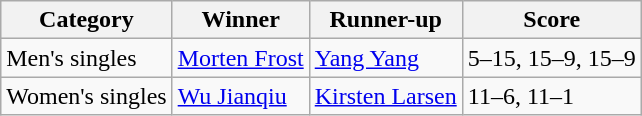<table class=wikitable style="margin:auto;">
<tr>
<th>Category</th>
<th>Winner</th>
<th>Runner-up</th>
<th>Score</th>
</tr>
<tr>
<td>Men's singles</td>
<td> <a href='#'>Morten Frost</a></td>
<td> <a href='#'>Yang Yang</a></td>
<td>5–15, 15–9, 15–9</td>
</tr>
<tr>
<td>Women's singles</td>
<td> <a href='#'>Wu Jianqiu</a></td>
<td> <a href='#'>Kirsten Larsen</a></td>
<td>11–6, 11–1</td>
</tr>
</table>
